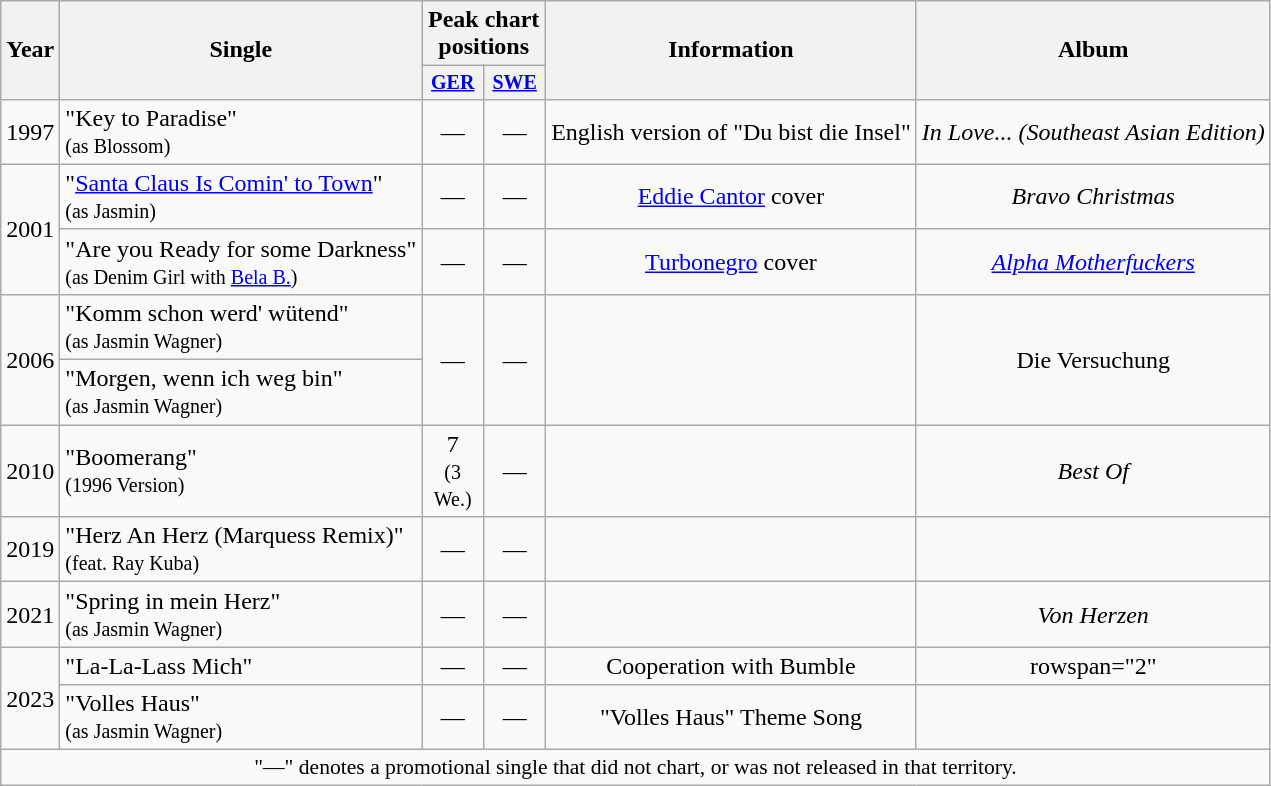<table class="wikitable" style="text-align:center;">
<tr>
<th rowspan="2">Year</th>
<th rowspan="2">Single</th>
<th colspan="2">Peak chart positions</th>
<th rowspan="2">Information</th>
<th rowspan="2">Album</th>
</tr>
<tr style="font-size:smaller;">
<th width="35"><a href='#'>GER</a><br></th>
<th width="35"><a href='#'>SWE</a><br></th>
</tr>
<tr>
<td>1997</td>
<td style="text-align:left;">"Key to Paradise"<br><small>(as Blossom)</small></td>
<td>—</td>
<td>—</td>
<td>English version of "Du bist die Insel"</td>
<td><em>In Love... (Southeast Asian Edition)</em></td>
</tr>
<tr>
<td rowspan="2">2001</td>
<td style="text-align:left;">"<a href='#'>Santa Claus Is Comin' to Town</a>"<br><small>(as Jasmin)</small></td>
<td>—</td>
<td>—</td>
<td><a href='#'>Eddie Cantor</a> cover</td>
<td><em>Bravo Christmas</em></td>
</tr>
<tr>
<td style="text-align:left;">"Are you Ready for some Darkness"<br><small>(as Denim Girl with <a href='#'>Bela B.</a>)</small></td>
<td>—</td>
<td>—</td>
<td><a href='#'>Turbonegro</a> cover</td>
<td><em><a href='#'>Alpha Motherfuckers</a></em></td>
</tr>
<tr>
<td rowspan="2">2006</td>
<td style="text-align:left;">"Komm schon werd' wütend"<br><small>(as Jasmin Wagner)</small></td>
<td rowspan="2">—</td>
<td rowspan="2">—</td>
<td rowspan="2"></td>
<td rowspan="2">Die Versuchung</td>
</tr>
<tr>
<td style="text-align:left;">"Morgen, wenn ich weg bin"<br><small>(as Jasmin Wagner)</small></td>
</tr>
<tr>
<td>2010</td>
<td style="text-align:left;">"Boomerang"<br><small>(1996 Version)</small></td>
<td>7<br><small>(3 We.)</small></td>
<td>—</td>
<td></td>
<td><em>Best Of</em></td>
</tr>
<tr>
<td>2019</td>
<td style="text-align:left;">"Herz An Herz (Marquess Remix)"<br><small>(feat. Ray Kuba)</small></td>
<td>—</td>
<td>—</td>
<td></td>
<td></td>
</tr>
<tr>
<td>2021</td>
<td style="text-align:left;">"Spring in mein Herz"<br><small>(as Jasmin Wagner)</small></td>
<td>—</td>
<td>—</td>
<td></td>
<td><em>Von Herzen</em></td>
</tr>
<tr>
<td rowspan="2">2023</td>
<td style="text-align:left;">"La-La-Lass Mich"</td>
<td>—</td>
<td>—</td>
<td>Cooperation with Bumble</td>
<td>rowspan="2" </td>
</tr>
<tr>
<td style="text-align:left;">"Volles Haus"<br><small>(as Jasmin Wagner)</small></td>
<td>—</td>
<td>—</td>
<td>"Volles Haus" Theme Song</td>
</tr>
<tr>
<td colspan="12" style="font-size:90%">"—" denotes a promotional single that did not chart, or was not released in that territory.</td>
</tr>
</table>
